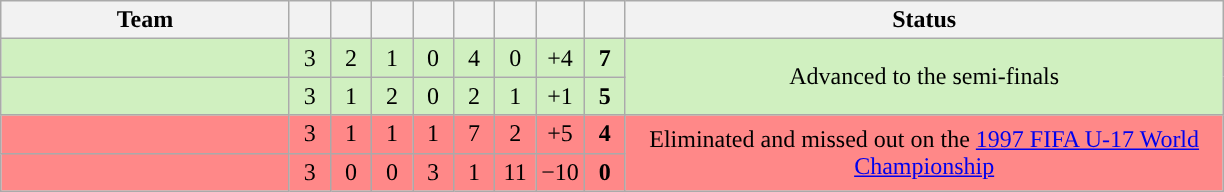<table cellpadding="0" cellspacing="0" width="100%">
<tr>
<td width="60%"><br><table class="wikitable" style="text-align: center;">
<tr>
<th width=185>Team</th>
<th width=20></th>
<th width=20></th>
<th width=20></th>
<th width=20></th>
<th width=20></th>
<th width=20></th>
<th width=20></th>
<th width=20></th>
<th width=391>Status</th>
</tr>
<tr bgcolor="#D0F0C0">
<td style="text-align:left"><strong></strong></td>
<td>3</td>
<td>2</td>
<td>1</td>
<td>0</td>
<td>4</td>
<td>0</td>
<td>+4</td>
<td><strong>7</strong></td>
<td rowspan=2>Advanced to the semi-finals</td>
</tr>
<tr bgcolor="#D0F0C0">
<td style="text-align:left"><strong></strong></td>
<td>3</td>
<td>1</td>
<td>2</td>
<td>0</td>
<td>2</td>
<td>1</td>
<td>+1</td>
<td><strong>5</strong></td>
</tr>
<tr bgcolor=#FF8888>
<td style="text-align:left"></td>
<td>3</td>
<td>1</td>
<td>1</td>
<td>1</td>
<td>7</td>
<td>2</td>
<td>+5</td>
<td><strong>4</strong></td>
<td rowspan=2>Eliminated and missed out on the <a href='#'>1997 FIFA U-17 World Championship</a></td>
</tr>
<tr bgcolor=#FF8888>
<td style="text-align:left"></td>
<td>3</td>
<td>0</td>
<td>0</td>
<td>3</td>
<td>1</td>
<td>11</td>
<td>−10</td>
<td><strong>0</strong></td>
</tr>
</table>
<br>
</td>
</tr>
</table>
